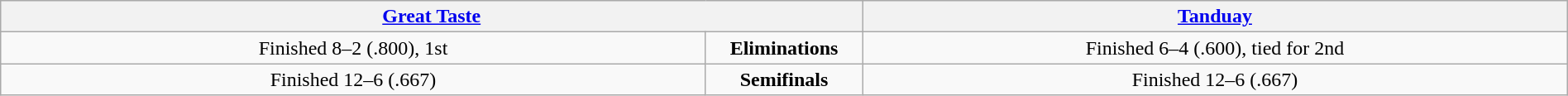<table class="wikitable" style="width:100%;">
<tr align=center>
<th colspan="2" style="width:45%;"><a href='#'>Great Taste</a></th>
<th colspan="2" style="width:45%;"><a href='#'>Tanduay</a></th>
</tr>
<tr align=center>
<td>Finished 8–2 (.800), 1st</td>
<td colspan=2><strong>Eliminations</strong></td>
<td>Finished 6–4 (.600), tied for 2nd</td>
</tr>
<tr align=center>
<td rowspan="2" style="width:45%;">Finished 12–6 (.667)</td>
<td colspan=2><strong>Semifinals</strong></td>
<td>Finished 12–6 (.667)</td>
</tr>
</table>
